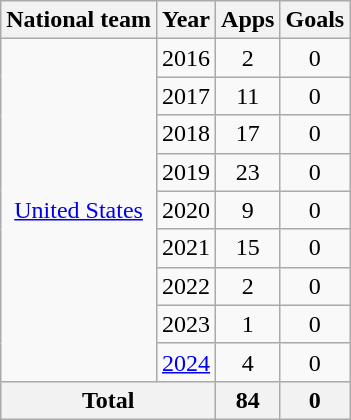<table class="wikitable" style="text-align:center">
<tr>
<th>National team</th>
<th>Year</th>
<th>Apps</th>
<th>Goals</th>
</tr>
<tr>
<td rowspan="9"><a href='#'>United States</a></td>
<td>2016</td>
<td>2</td>
<td>0</td>
</tr>
<tr>
<td>2017</td>
<td>11</td>
<td>0</td>
</tr>
<tr>
<td>2018</td>
<td>17</td>
<td>0</td>
</tr>
<tr>
<td>2019</td>
<td>23</td>
<td>0</td>
</tr>
<tr>
<td>2020</td>
<td>9</td>
<td>0</td>
</tr>
<tr>
<td>2021</td>
<td>15</td>
<td>0</td>
</tr>
<tr>
<td>2022</td>
<td>2</td>
<td>0</td>
</tr>
<tr>
<td>2023</td>
<td>1</td>
<td>0</td>
</tr>
<tr>
<td><a href='#'>2024</a></td>
<td>4</td>
<td>0</td>
</tr>
<tr>
<th colspan="2">Total</th>
<th>84</th>
<th>0</th>
</tr>
</table>
